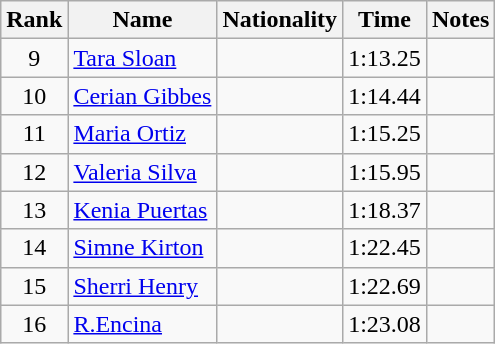<table class="wikitable sortable" style="text-align:center">
<tr>
<th>Rank</th>
<th>Name</th>
<th>Nationality</th>
<th>Time</th>
<th>Notes</th>
</tr>
<tr>
<td>9</td>
<td align=left><a href='#'>Tara Sloan</a></td>
<td align=left></td>
<td>1:13.25</td>
<td></td>
</tr>
<tr>
<td>10</td>
<td align=left><a href='#'>Cerian Gibbes</a></td>
<td align=left></td>
<td>1:14.44</td>
<td></td>
</tr>
<tr>
<td>11</td>
<td align=left><a href='#'>Maria Ortiz</a></td>
<td align=left></td>
<td>1:15.25</td>
<td></td>
</tr>
<tr>
<td>12</td>
<td align=left><a href='#'>Valeria Silva</a></td>
<td align=left></td>
<td>1:15.95</td>
<td></td>
</tr>
<tr>
<td>13</td>
<td align=left><a href='#'>Kenia Puertas</a></td>
<td align=left></td>
<td>1:18.37</td>
<td></td>
</tr>
<tr>
<td>14</td>
<td align=left><a href='#'>Simne Kirton</a></td>
<td align=left></td>
<td>1:22.45</td>
<td></td>
</tr>
<tr>
<td>15</td>
<td align=left><a href='#'>Sherri Henry</a></td>
<td align=left></td>
<td>1:22.69</td>
<td></td>
</tr>
<tr>
<td>16</td>
<td align=left><a href='#'>R.Encina</a></td>
<td align=left></td>
<td>1:23.08</td>
<td></td>
</tr>
</table>
